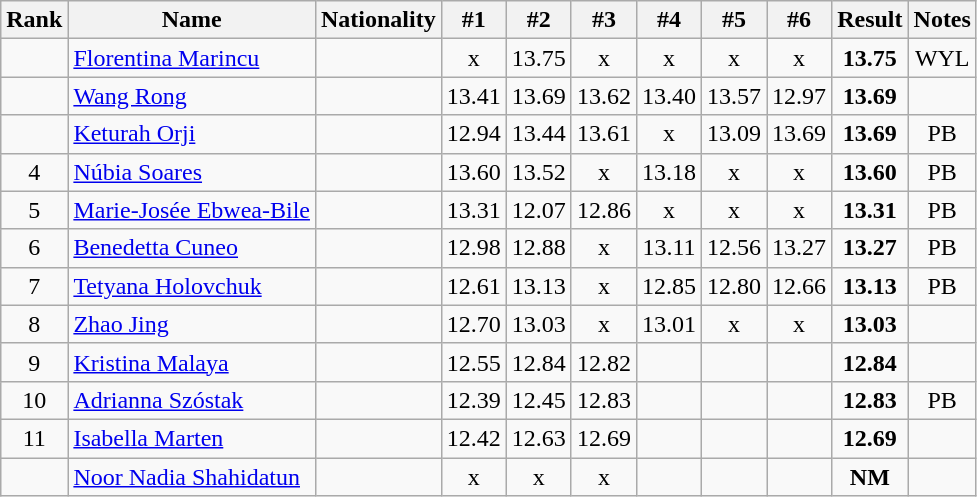<table class="wikitable sortable" style="text-align:center">
<tr>
<th>Rank</th>
<th>Name</th>
<th>Nationality</th>
<th>#1</th>
<th>#2</th>
<th>#3</th>
<th>#4</th>
<th>#5</th>
<th>#6</th>
<th>Result</th>
<th>Notes</th>
</tr>
<tr>
<td></td>
<td align=left><a href='#'>Florentina Marincu</a></td>
<td align=left></td>
<td>x</td>
<td>13.75</td>
<td>x</td>
<td>x</td>
<td>x</td>
<td>x</td>
<td><strong>13.75</strong></td>
<td>WYL</td>
</tr>
<tr>
<td></td>
<td align=left><a href='#'>Wang Rong</a></td>
<td align=left></td>
<td>13.41</td>
<td>13.69</td>
<td>13.62</td>
<td>13.40</td>
<td>13.57</td>
<td>12.97</td>
<td><strong>13.69</strong></td>
<td></td>
</tr>
<tr>
<td></td>
<td align=left><a href='#'>Keturah Orji</a></td>
<td align=left></td>
<td>12.94</td>
<td>13.44</td>
<td>13.61</td>
<td>x</td>
<td>13.09</td>
<td>13.69</td>
<td><strong>13.69</strong></td>
<td>PB</td>
</tr>
<tr>
<td>4</td>
<td align=left><a href='#'>Núbia Soares</a></td>
<td align=left></td>
<td>13.60</td>
<td>13.52</td>
<td>x</td>
<td>13.18</td>
<td>x</td>
<td>x</td>
<td><strong>13.60</strong></td>
<td>PB</td>
</tr>
<tr>
<td>5</td>
<td align=left><a href='#'>Marie-Josée Ebwea-Bile</a></td>
<td align=left></td>
<td>13.31</td>
<td>12.07</td>
<td>12.86</td>
<td>x</td>
<td>x</td>
<td>x</td>
<td><strong>13.31</strong></td>
<td>PB</td>
</tr>
<tr>
<td>6</td>
<td align=left><a href='#'>Benedetta Cuneo</a></td>
<td align=left></td>
<td>12.98</td>
<td>12.88</td>
<td>x</td>
<td>13.11</td>
<td>12.56</td>
<td>13.27</td>
<td><strong>13.27</strong></td>
<td>PB</td>
</tr>
<tr>
<td>7</td>
<td align=left><a href='#'>Tetyana Holovchuk</a></td>
<td align=left></td>
<td>12.61</td>
<td>13.13</td>
<td>x</td>
<td>12.85</td>
<td>12.80</td>
<td>12.66</td>
<td><strong>13.13</strong></td>
<td>PB</td>
</tr>
<tr>
<td>8</td>
<td align=left><a href='#'>Zhao Jing</a></td>
<td align=left></td>
<td>12.70</td>
<td>13.03</td>
<td>x</td>
<td>13.01</td>
<td>x</td>
<td>x</td>
<td><strong>13.03</strong></td>
<td></td>
</tr>
<tr>
<td>9</td>
<td align=left><a href='#'>Kristina Malaya</a></td>
<td align=left></td>
<td>12.55</td>
<td>12.84</td>
<td>12.82</td>
<td></td>
<td></td>
<td></td>
<td><strong>12.84</strong></td>
<td></td>
</tr>
<tr>
<td>10</td>
<td align=left><a href='#'>Adrianna Szóstak</a></td>
<td align=left></td>
<td>12.39</td>
<td>12.45</td>
<td>12.83</td>
<td></td>
<td></td>
<td></td>
<td><strong>12.83</strong></td>
<td>PB</td>
</tr>
<tr>
<td>11</td>
<td align=left><a href='#'>Isabella Marten</a></td>
<td align=left></td>
<td>12.42</td>
<td>12.63</td>
<td>12.69</td>
<td></td>
<td></td>
<td></td>
<td><strong>12.69</strong></td>
<td></td>
</tr>
<tr>
<td></td>
<td align=left><a href='#'>Noor Nadia Shahidatun</a></td>
<td align=left></td>
<td>x</td>
<td>x</td>
<td>x</td>
<td></td>
<td></td>
<td></td>
<td><strong>NM</strong></td>
<td></td>
</tr>
</table>
